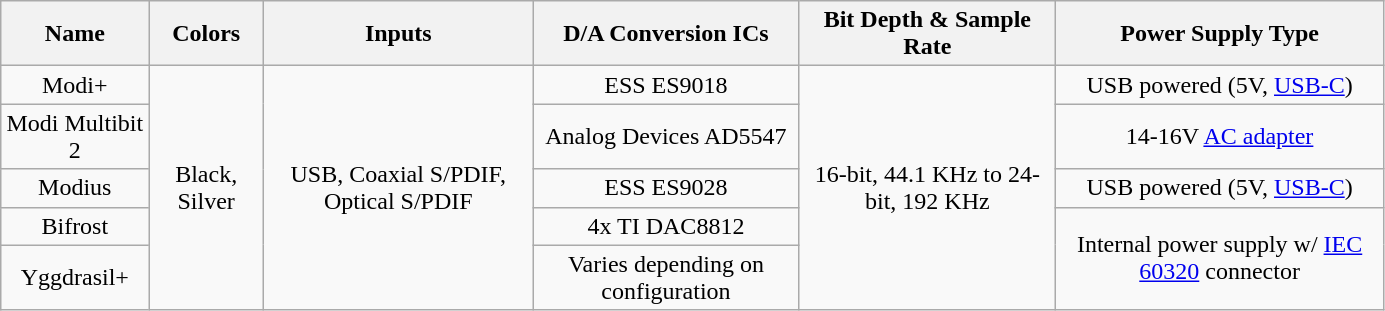<table class="wikitable mw-collapsible mw-collapsed" style="width:73%; text-align:center;">
<tr>
<th>Name</th>
<th>Colors</th>
<th>Inputs</th>
<th>D/A Conversion ICs</th>
<th>Bit Depth & Sample Rate</th>
<th>Power Supply Type</th>
</tr>
<tr>
<td>Modi+</td>
<td rowspan="5">Black, Silver</td>
<td rowspan="5">USB, Coaxial S/PDIF, Optical S/PDIF</td>
<td>ESS ES9018</td>
<td rowspan="5">16-bit, 44.1 KHz to 24-bit, 192 KHz</td>
<td>USB powered (5V, <a href='#'>USB-C</a>)</td>
</tr>
<tr>
<td>Modi Multibit 2</td>
<td>Analog Devices AD5547</td>
<td>14-16V <a href='#'>AC adapter</a></td>
</tr>
<tr>
<td>Modius</td>
<td>ESS ES9028</td>
<td>USB powered (5V, <a href='#'>USB-C</a>)</td>
</tr>
<tr>
<td>Bifrost</td>
<td>4x TI DAC8812</td>
<td rowspan="2">Internal power supply w/ <a href='#'>IEC 60320</a> connector</td>
</tr>
<tr>
<td>Yggdrasil+</td>
<td>Varies depending on configuration</td>
</tr>
</table>
